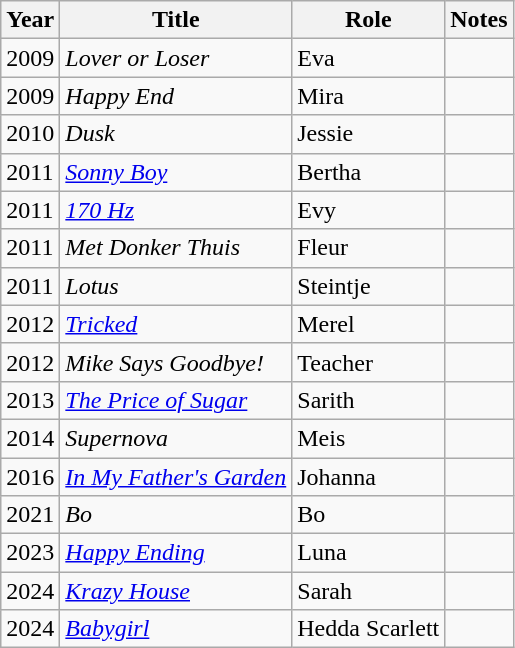<table class="wikitable sortable">
<tr>
<th>Year</th>
<th>Title</th>
<th>Role</th>
<th class="unsortable">Notes</th>
</tr>
<tr>
<td>2009</td>
<td><em>Lover or Loser</em></td>
<td>Eva</td>
<td></td>
</tr>
<tr>
<td>2009</td>
<td><em>Happy End</em></td>
<td>Mira</td>
<td></td>
</tr>
<tr>
<td>2010</td>
<td><em>Dusk</em></td>
<td>Jessie</td>
<td></td>
</tr>
<tr>
<td>2011</td>
<td><em><a href='#'>Sonny Boy</a></em></td>
<td>Bertha</td>
<td></td>
</tr>
<tr>
<td>2011</td>
<td><em><a href='#'>170 Hz</a></em></td>
<td>Evy</td>
<td></td>
</tr>
<tr>
<td>2011</td>
<td><em>Met Donker Thuis</em></td>
<td>Fleur</td>
<td></td>
</tr>
<tr>
<td>2011</td>
<td><em>Lotus</em></td>
<td>Steintje</td>
<td></td>
</tr>
<tr>
<td>2012</td>
<td><em><a href='#'>Tricked</a></em></td>
<td>Merel</td>
<td></td>
</tr>
<tr>
<td>2012</td>
<td><em>Mike Says Goodbye!</em></td>
<td>Teacher</td>
<td></td>
</tr>
<tr>
<td>2013</td>
<td><em><a href='#'>The Price of Sugar</a></em></td>
<td>Sarith</td>
<td></td>
</tr>
<tr>
<td>2014</td>
<td><em>Supernova</em></td>
<td>Meis</td>
<td></td>
</tr>
<tr>
<td>2016</td>
<td><em><a href='#'>In My Father's Garden</a></em></td>
<td>Johanna</td>
<td></td>
</tr>
<tr>
<td>2021</td>
<td><em>Bo</em></td>
<td>Bo</td>
<td></td>
</tr>
<tr>
<td>2023</td>
<td><a href='#'><em>Happy Ending</em></a></td>
<td>Luna</td>
<td></td>
</tr>
<tr>
<td>2024</td>
<td><em><a href='#'>Krazy House</a></em></td>
<td>Sarah</td>
<td></td>
</tr>
<tr>
<td>2024</td>
<td><em><a href='#'>Babygirl</a></em></td>
<td>Hedda Scarlett</td>
<td></td>
</tr>
</table>
